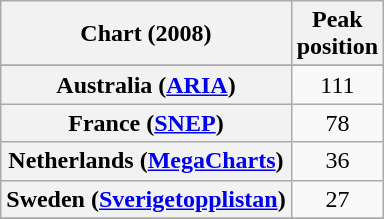<table class="wikitable sortable plainrowheaders" style="text-align:center">
<tr>
<th scope="col">Chart (2008)</th>
<th scope="col">Peak<br>position</th>
</tr>
<tr>
</tr>
<tr>
</tr>
<tr>
</tr>
<tr>
</tr>
<tr>
</tr>
<tr>
</tr>
<tr>
</tr>
<tr>
</tr>
<tr>
</tr>
<tr>
</tr>
<tr>
<th scope="row">Australia (<a href='#'>ARIA</a>)</th>
<td style="text-align:center;">111</td>
</tr>
<tr>
<th scope="row">France (<a href='#'>SNEP</a>)</th>
<td style="text-align:center;">78</td>
</tr>
<tr>
<th scope="row">Netherlands (<a href='#'>MegaCharts</a>)</th>
<td style="text-align:center;">36</td>
</tr>
<tr>
<th scope="row">Sweden (<a href='#'>Sverigetopplistan</a>)</th>
<td style="text-align:center;">27</td>
</tr>
<tr>
</tr>
</table>
